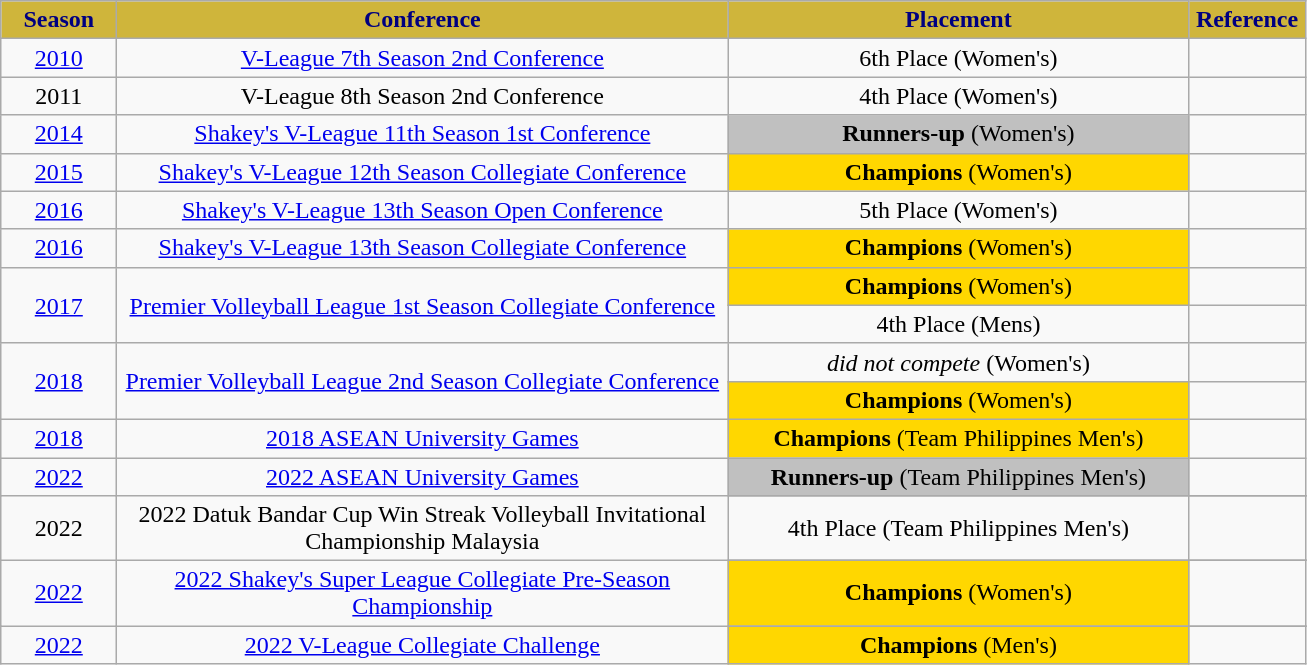<table class="wikitable">
<tr>
<th width=70px style="background: #CFB53B; color: #000080; text-align: center"><strong>Season</strong></th>
<th width=400px style="background: #CFB53B; color: #000080; text-align: center"><strong>Conference</strong></th>
<th width=300px style="background: #CFB53B; color: #000080; text-align: center"><strong>Placement</strong></th>
<th width=70px style="background: #CFB53B; color: #000080; text-align: center"><strong>Reference</strong></th>
</tr>
<tr align=center>
<td rowspan=1><a href='#'>2010</a></td>
<td rowspan=1><a href='#'>V-League 7th Season 2nd Conference</a></td>
<td>6th Place (Women's)</td>
<td></td>
</tr>
<tr align=center>
<td rowspan=1>2011</td>
<td rowspan=1>V-League 8th Season 2nd Conference</td>
<td>4th Place (Women's)</td>
<td></td>
</tr>
<tr align=center>
<td rowspan=1><a href='#'>2014</a></td>
<td rowspan=1><a href='#'>Shakey's V-League 11th Season 1st Conference</a></td>
<td style="background:silver;"><strong>Runners-up</strong> (Women's)</td>
<td></td>
</tr>
<tr align=center>
<td rowspan=1><a href='#'>2015</a></td>
<td rowspan=1><a href='#'>Shakey's V-League 12th Season Collegiate Conference</a></td>
<td style="background:gold;"><strong>Champions</strong> (Women's)</td>
<td></td>
</tr>
<tr align=center>
<td rowspan=1><a href='#'>2016</a></td>
<td rowspan=1><a href='#'>Shakey's V-League 13th Season Open Conference</a></td>
<td>5th Place (Women's)</td>
<td></td>
</tr>
<tr align=center>
<td rowspan=1><a href='#'>2016</a></td>
<td rowspan=1><a href='#'>Shakey's V-League 13th Season Collegiate Conference</a></td>
<td style="background:gold;"><strong>Champions</strong> (Women's)</td>
<td></td>
</tr>
<tr align=center>
<td rowspan=2><a href='#'>2017</a></td>
<td rowspan=2><a href='#'>Premier Volleyball League 1st Season Collegiate Conference</a></td>
<td style="background:gold;"><strong>Champions</strong> (Women's)</td>
</tr>
<tr align=center>
<td>4th Place (Mens)</td>
<td></td>
</tr>
<tr align=center>
<td rowspan=2><a href='#'>2018</a></td>
<td rowspan=2><a href='#'>Premier Volleyball League 2nd Season Collegiate Conference</a></td>
<td><em>did not compete</em> (Women's)</td>
</tr>
<tr align=center>
<td style="background:gold;"><strong>Champions</strong> (Women's)</td>
<td></td>
</tr>
<tr align=center>
<td rowspan=1><a href='#'>2018</a></td>
<td rowspan=1><a href='#'>2018 ASEAN University Games</a></td>
<td style="background:gold;"><strong>Champions</strong> (Team Philippines Men's)</td>
<td></td>
</tr>
<tr align=center>
<td rowspan=1><a href='#'>2022</a></td>
<td rowspan=1><a href='#'>2022 ASEAN University Games</a></td>
<td style="background:silver;"><strong>Runners-up</strong> (Team Philippines Men's)</td>
<td></td>
</tr>
<tr align=center>
<td rowspan=2>2022</td>
<td rowspan=2>2022 Datuk Bandar Cup Win Streak Volleyball Invitational Championship Malaysia</td>
</tr>
<tr align=center>
<td>4th Place (Team Philippines Men's)</td>
<td></td>
</tr>
<tr align=center>
<td rowspan=2><a href='#'>2022</a></td>
<td rowspan=2><a href='#'>2022 Shakey's Super League Collegiate Pre-Season Championship</a></td>
</tr>
<tr align=center>
<td style="background:gold;"><strong>Champions</strong>  (Women's)</td>
<td></td>
</tr>
<tr align=center>
<td rowspan=2><a href='#'>2022</a></td>
<td rowspan=2><a href='#'>2022 V-League Collegiate Challenge</a></td>
</tr>
<tr align=center>
<td style="background:gold;"><strong>Champions</strong>  (Men's)</td>
<td></td>
</tr>
</table>
